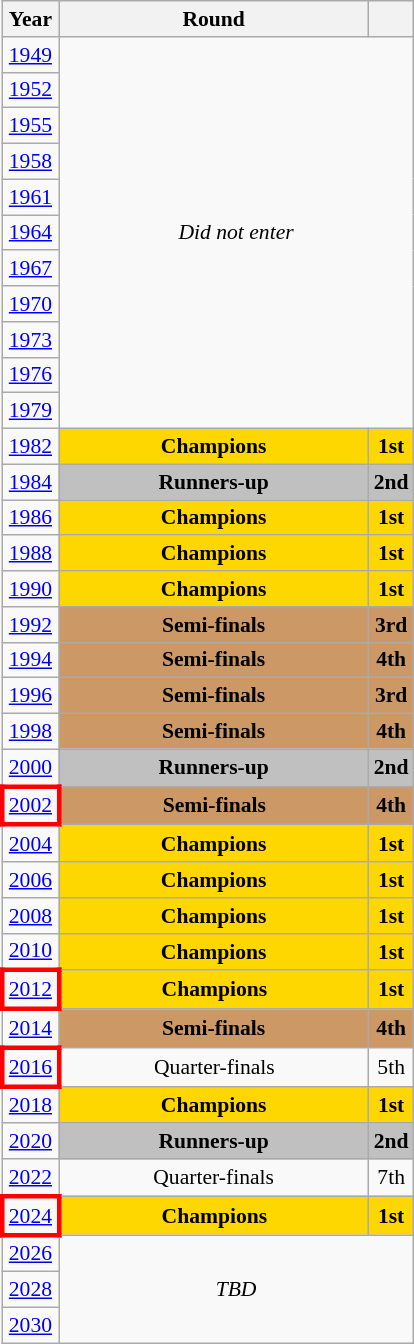<table class="wikitable" style="text-align: center; font-size:90%">
<tr>
<th>Year</th>
<th style="width:200px">Round</th>
<th></th>
</tr>
<tr>
<td><a href='#'>1949</a></td>
<td colspan="2" rowspan="11"><em>Did not enter</em></td>
</tr>
<tr>
<td><a href='#'>1952</a></td>
</tr>
<tr>
<td><a href='#'>1955</a></td>
</tr>
<tr>
<td><a href='#'>1958</a></td>
</tr>
<tr>
<td><a href='#'>1961</a></td>
</tr>
<tr>
<td><a href='#'>1964</a></td>
</tr>
<tr>
<td><a href='#'>1967</a></td>
</tr>
<tr>
<td><a href='#'>1970</a></td>
</tr>
<tr>
<td><a href='#'>1973</a></td>
</tr>
<tr>
<td><a href='#'>1976</a></td>
</tr>
<tr>
<td><a href='#'>1979</a></td>
</tr>
<tr>
<td><a href='#'>1982</a></td>
<td bgcolor=Gold><strong>Champions</strong></td>
<td bgcolor=Gold><strong>1st</strong></td>
</tr>
<tr>
<td><a href='#'>1984</a></td>
<td bgcolor=Silver><strong>Runners-up</strong></td>
<td bgcolor=Silver><strong>2nd</strong></td>
</tr>
<tr>
<td><a href='#'>1986</a></td>
<td bgcolor=Gold><strong>Champions</strong></td>
<td bgcolor=Gold><strong>1st</strong></td>
</tr>
<tr>
<td><a href='#'>1988</a></td>
<td bgcolor=Gold><strong>Champions</strong></td>
<td bgcolor=Gold><strong>1st</strong></td>
</tr>
<tr>
<td><a href='#'>1990</a></td>
<td bgcolor=Gold><strong>Champions</strong></td>
<td bgcolor=Gold><strong>1st</strong></td>
</tr>
<tr>
<td><a href='#'>1992</a></td>
<td bgcolor="cc9966"><strong>Semi-finals</strong></td>
<td bgcolor="cc9966"><strong>3rd</strong></td>
</tr>
<tr>
<td><a href='#'>1994</a></td>
<td bgcolor="cc9966"><strong>Semi-finals</strong></td>
<td bgcolor="cc9966"><strong>4th</strong></td>
</tr>
<tr>
<td><a href='#'>1996</a></td>
<td bgcolor="cc9966"><strong>Semi-finals</strong></td>
<td bgcolor="cc9966"><strong>3rd</strong></td>
</tr>
<tr>
<td><a href='#'>1998</a></td>
<td bgcolor="cc9966"><strong>Semi-finals</strong></td>
<td bgcolor="cc9966"><strong>4th</strong></td>
</tr>
<tr>
<td><a href='#'>2000</a></td>
<td bgcolor=Silver><strong>Runners-up</strong></td>
<td bgcolor=Silver><strong>2nd</strong></td>
</tr>
<tr>
<td style="border: 3px solid red"><a href='#'>2002</a></td>
<td bgcolor="cc9966"><strong>Semi-finals</strong></td>
<td bgcolor="cc9966"><strong>4th</strong></td>
</tr>
<tr>
<td><a href='#'>2004</a></td>
<td bgcolor=Gold><strong>Champions</strong></td>
<td bgcolor=Gold><strong>1st</strong></td>
</tr>
<tr>
<td><a href='#'>2006</a></td>
<td bgcolor=Gold><strong>Champions</strong></td>
<td bgcolor=Gold><strong>1st</strong></td>
</tr>
<tr>
<td><a href='#'>2008</a></td>
<td bgcolor=Gold><strong>Champions</strong></td>
<td bgcolor=Gold><strong>1st</strong></td>
</tr>
<tr>
<td><a href='#'>2010</a></td>
<td bgcolor=Gold><strong>Champions</strong></td>
<td bgcolor=Gold><strong>1st</strong></td>
</tr>
<tr>
<td style="border: 3px solid red"><a href='#'>2012</a></td>
<td bgcolor=Gold><strong>Champions</strong></td>
<td bgcolor=Gold><strong>1st</strong></td>
</tr>
<tr>
<td><a href='#'>2014</a></td>
<td bgcolor="cc9966"><strong>Semi-finals</strong></td>
<td bgcolor="cc9966"><strong>4th</strong></td>
</tr>
<tr>
<td style="border: 3px solid red"><a href='#'>2016</a></td>
<td>Quarter-finals</td>
<td>5th</td>
</tr>
<tr>
<td><a href='#'>2018</a></td>
<td bgcolor=Gold><strong>Champions</strong></td>
<td bgcolor=Gold><strong>1st</strong></td>
</tr>
<tr>
<td><a href='#'>2020</a></td>
<td bgcolor=Silver><strong>Runners-up</strong></td>
<td bgcolor=Silver><strong>2nd</strong></td>
</tr>
<tr>
<td><a href='#'>2022</a></td>
<td>Quarter-finals</td>
<td>7th</td>
</tr>
<tr>
<td style="border: 3px solid red"><a href='#'>2024</a></td>
<td bgcolor=Gold><strong>Champions</strong></td>
<td bgcolor=Gold><strong>1st</strong></td>
</tr>
<tr>
<td><a href='#'>2026</a></td>
<td colspan="2" rowspan="3"><em>TBD</em></td>
</tr>
<tr>
<td><a href='#'>2028</a></td>
</tr>
<tr>
<td><a href='#'>2030</a></td>
</tr>
</table>
